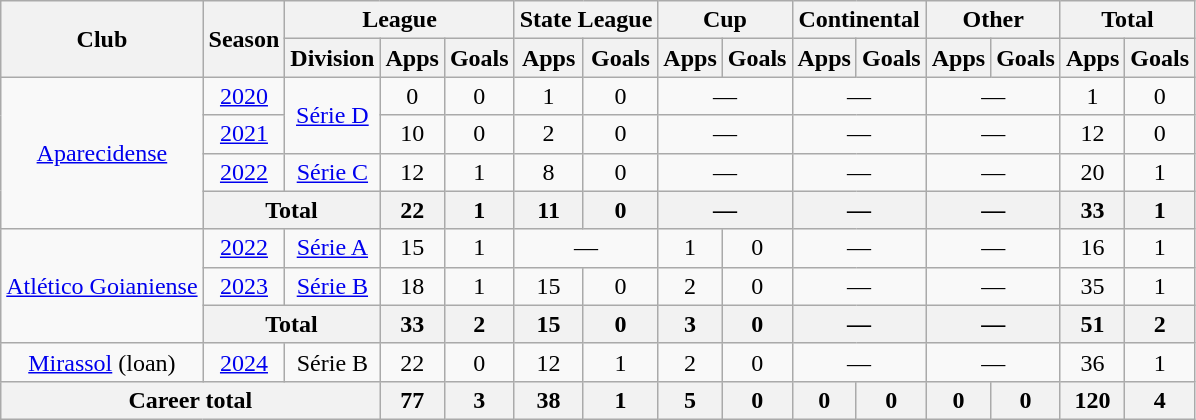<table class="wikitable" style="text-align: center;">
<tr>
<th rowspan="2">Club</th>
<th rowspan="2">Season</th>
<th colspan="3">League</th>
<th colspan="2">State League</th>
<th colspan="2">Cup</th>
<th colspan="2">Continental</th>
<th colspan="2">Other</th>
<th colspan="2">Total</th>
</tr>
<tr>
<th>Division</th>
<th>Apps</th>
<th>Goals</th>
<th>Apps</th>
<th>Goals</th>
<th>Apps</th>
<th>Goals</th>
<th>Apps</th>
<th>Goals</th>
<th>Apps</th>
<th>Goals</th>
<th>Apps</th>
<th>Goals</th>
</tr>
<tr>
<td rowspan="4"><a href='#'>Aparecidense</a></td>
<td><a href='#'>2020</a></td>
<td rowspan="2"><a href='#'>Série D</a></td>
<td>0</td>
<td>0</td>
<td>1</td>
<td>0</td>
<td colspan="2">—</td>
<td colspan="2">—</td>
<td colspan="2">—</td>
<td>1</td>
<td>0</td>
</tr>
<tr>
<td><a href='#'>2021</a></td>
<td>10</td>
<td>0</td>
<td>2</td>
<td>0</td>
<td colspan="2">—</td>
<td colspan="2">—</td>
<td colspan="2">—</td>
<td>12</td>
<td>0</td>
</tr>
<tr>
<td><a href='#'>2022</a></td>
<td><a href='#'>Série C</a></td>
<td>12</td>
<td>1</td>
<td>8</td>
<td>0</td>
<td colspan="2">—</td>
<td colspan="2">—</td>
<td colspan="2">—</td>
<td>20</td>
<td>1</td>
</tr>
<tr>
<th colspan="2">Total</th>
<th>22</th>
<th>1</th>
<th>11</th>
<th>0</th>
<th colspan="2">—</th>
<th colspan="2">—</th>
<th colspan="2">—</th>
<th>33</th>
<th>1</th>
</tr>
<tr>
<td rowspan="3"><a href='#'>Atlético Goianiense</a></td>
<td><a href='#'>2022</a></td>
<td><a href='#'>Série A</a></td>
<td>15</td>
<td>1</td>
<td colspan="2">—</td>
<td>1</td>
<td>0</td>
<td colspan="2">—</td>
<td colspan="2">—</td>
<td>16</td>
<td>1</td>
</tr>
<tr>
<td><a href='#'>2023</a></td>
<td><a href='#'>Série B</a></td>
<td>18</td>
<td>1</td>
<td>15</td>
<td>0</td>
<td>2</td>
<td>0</td>
<td colspan="2">—</td>
<td colspan="2">—</td>
<td>35</td>
<td>1</td>
</tr>
<tr>
<th colspan="2">Total</th>
<th>33</th>
<th>2</th>
<th>15</th>
<th>0</th>
<th>3</th>
<th>0</th>
<th colspan="2">—</th>
<th colspan="2">—</th>
<th>51</th>
<th>2</th>
</tr>
<tr>
<td><a href='#'>Mirassol</a> (loan)</td>
<td><a href='#'>2024</a></td>
<td>Série B</td>
<td>22</td>
<td>0</td>
<td>12</td>
<td>1</td>
<td>2</td>
<td>0</td>
<td colspan="2">—</td>
<td colspan="2">—</td>
<td>36</td>
<td>1</td>
</tr>
<tr>
<th colspan="3">Career total</th>
<th>77</th>
<th>3</th>
<th>38</th>
<th>1</th>
<th>5</th>
<th>0</th>
<th>0</th>
<th>0</th>
<th>0</th>
<th>0</th>
<th>120</th>
<th>4</th>
</tr>
</table>
